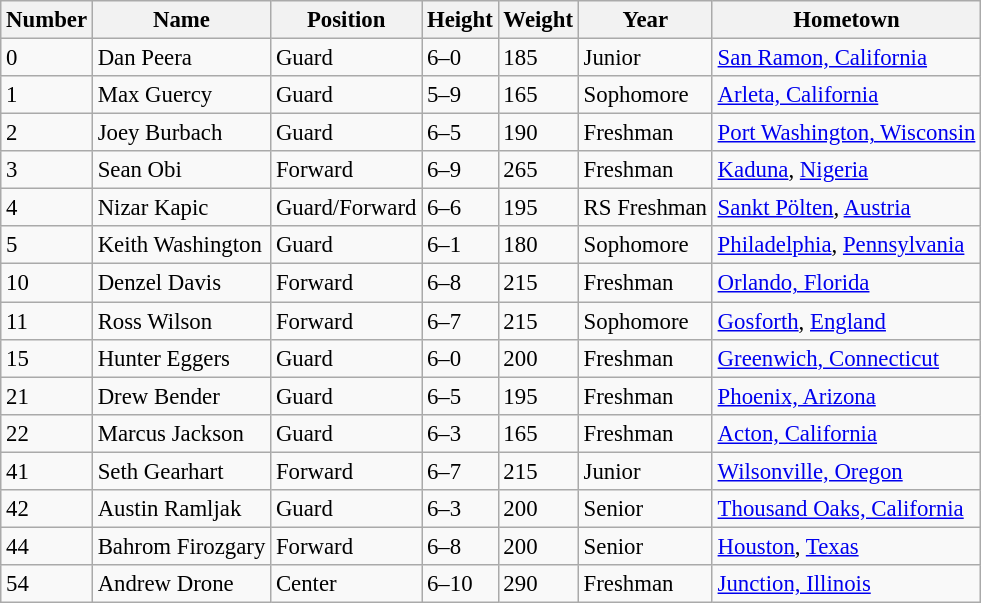<table class="wikitable sortable" style="font-size: 95%;">
<tr>
<th>Number</th>
<th>Name</th>
<th>Position</th>
<th>Height</th>
<th>Weight</th>
<th>Year</th>
<th>Hometown</th>
</tr>
<tr>
<td>0</td>
<td>Dan Peera</td>
<td>Guard</td>
<td>6–0</td>
<td>185</td>
<td>Junior</td>
<td><a href='#'>San Ramon, California</a></td>
</tr>
<tr>
<td>1</td>
<td>Max Guercy</td>
<td>Guard</td>
<td>5–9</td>
<td>165</td>
<td>Sophomore</td>
<td><a href='#'>Arleta, California</a></td>
</tr>
<tr>
<td>2</td>
<td>Joey Burbach</td>
<td>Guard</td>
<td>6–5</td>
<td>190</td>
<td>Freshman</td>
<td><a href='#'>Port Washington, Wisconsin</a></td>
</tr>
<tr>
<td>3</td>
<td>Sean Obi</td>
<td>Forward</td>
<td>6–9</td>
<td>265</td>
<td>Freshman</td>
<td><a href='#'>Kaduna</a>, <a href='#'>Nigeria</a></td>
</tr>
<tr>
<td>4</td>
<td>Nizar Kapic</td>
<td>Guard/Forward</td>
<td>6–6</td>
<td>195</td>
<td>RS Freshman</td>
<td><a href='#'>Sankt Pölten</a>, <a href='#'>Austria</a></td>
</tr>
<tr>
<td>5</td>
<td>Keith Washington</td>
<td>Guard</td>
<td>6–1</td>
<td>180</td>
<td>Sophomore</td>
<td><a href='#'>Philadelphia</a>, <a href='#'>Pennsylvania</a></td>
</tr>
<tr>
<td>10</td>
<td>Denzel Davis</td>
<td>Forward</td>
<td>6–8</td>
<td>215</td>
<td>Freshman</td>
<td><a href='#'>Orlando, Florida</a></td>
</tr>
<tr>
<td>11</td>
<td>Ross Wilson</td>
<td>Forward</td>
<td>6–7</td>
<td>215</td>
<td>Sophomore</td>
<td><a href='#'>Gosforth</a>, <a href='#'>England</a></td>
</tr>
<tr>
<td>15</td>
<td>Hunter Eggers</td>
<td>Guard</td>
<td>6–0</td>
<td>200</td>
<td>Freshman</td>
<td><a href='#'>Greenwich, Connecticut</a></td>
</tr>
<tr>
<td>21</td>
<td>Drew Bender</td>
<td>Guard</td>
<td>6–5</td>
<td>195</td>
<td>Freshman</td>
<td><a href='#'>Phoenix, Arizona</a></td>
</tr>
<tr>
<td>22</td>
<td>Marcus Jackson</td>
<td>Guard</td>
<td>6–3</td>
<td>165</td>
<td>Freshman</td>
<td><a href='#'>Acton, California</a></td>
</tr>
<tr>
<td>41</td>
<td>Seth Gearhart</td>
<td>Forward</td>
<td>6–7</td>
<td>215</td>
<td>Junior</td>
<td><a href='#'>Wilsonville, Oregon</a></td>
</tr>
<tr>
<td>42</td>
<td>Austin Ramljak</td>
<td>Guard</td>
<td>6–3</td>
<td>200</td>
<td>Senior</td>
<td><a href='#'>Thousand Oaks, California</a></td>
</tr>
<tr>
<td>44</td>
<td>Bahrom Firozgary</td>
<td>Forward</td>
<td>6–8</td>
<td>200</td>
<td>Senior</td>
<td><a href='#'>Houston</a>, <a href='#'>Texas</a></td>
</tr>
<tr>
<td>54</td>
<td>Andrew Drone</td>
<td>Center</td>
<td>6–10</td>
<td>290</td>
<td>Freshman</td>
<td><a href='#'>Junction, Illinois</a></td>
</tr>
</table>
